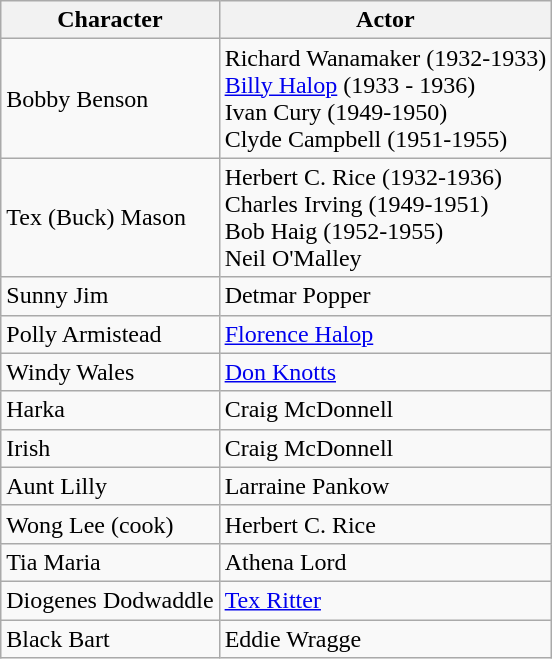<table class="wikitable">
<tr>
<th>Character</th>
<th>Actor</th>
</tr>
<tr>
<td>Bobby Benson</td>
<td>Richard Wanamaker (1932-1933)<br><a href='#'>Billy Halop</a> (1933 - 1936)<br>Ivan Cury (1949-1950)<br>Clyde Campbell (1951-1955)</td>
</tr>
<tr>
<td>Tex (Buck) Mason</td>
<td>Herbert C. Rice (1932-1936)<br>Charles Irving (1949-1951)<br>Bob Haig (1952-1955)<br>Neil O'Malley</td>
</tr>
<tr>
<td>Sunny Jim</td>
<td>Detmar Popper</td>
</tr>
<tr>
<td>Polly Armistead</td>
<td><a href='#'>Florence Halop</a></td>
</tr>
<tr>
<td>Windy Wales</td>
<td><a href='#'>Don Knotts</a></td>
</tr>
<tr>
<td>Harka</td>
<td>Craig McDonnell</td>
</tr>
<tr>
<td>Irish</td>
<td>Craig McDonnell</td>
</tr>
<tr>
<td>Aunt Lilly</td>
<td>Larraine Pankow</td>
</tr>
<tr>
<td>Wong Lee (cook)</td>
<td>Herbert C. Rice</td>
</tr>
<tr>
<td>Tia Maria</td>
<td>Athena Lord</td>
</tr>
<tr>
<td>Diogenes Dodwaddle</td>
<td><a href='#'>Tex Ritter</a></td>
</tr>
<tr>
<td>Black Bart</td>
<td>Eddie Wragge</td>
</tr>
</table>
